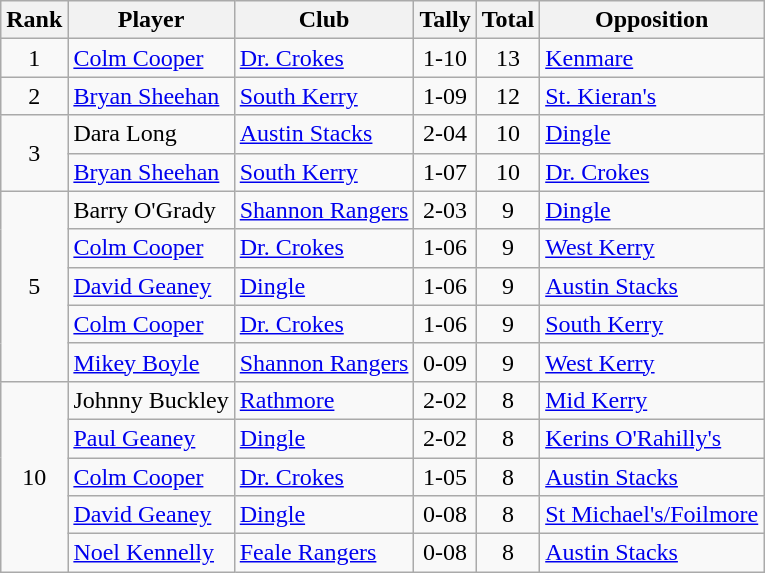<table class="wikitable">
<tr>
<th>Rank</th>
<th>Player</th>
<th>Club</th>
<th>Tally</th>
<th>Total</th>
<th>Opposition</th>
</tr>
<tr>
<td rowspan="1" style="text-align:center;">1</td>
<td><a href='#'>Colm Cooper</a></td>
<td><a href='#'>Dr. Crokes</a></td>
<td align=center>1-10</td>
<td align=center>13</td>
<td><a href='#'>Kenmare</a></td>
</tr>
<tr>
<td rowspan="1" style="text-align:center;">2</td>
<td><a href='#'>Bryan Sheehan</a></td>
<td><a href='#'>South Kerry</a></td>
<td align=center>1-09</td>
<td align=center>12</td>
<td><a href='#'>St. Kieran's</a></td>
</tr>
<tr>
<td rowspan="2" style="text-align:center;">3</td>
<td>Dara Long</td>
<td><a href='#'>Austin Stacks</a></td>
<td align=center>2-04</td>
<td align=center>10</td>
<td><a href='#'>Dingle</a></td>
</tr>
<tr>
<td><a href='#'>Bryan Sheehan</a></td>
<td><a href='#'>South Kerry</a></td>
<td align=center>1-07</td>
<td align=center>10</td>
<td><a href='#'>Dr. Crokes</a></td>
</tr>
<tr>
<td rowspan="5" style="text-align:center;">5</td>
<td>Barry O'Grady</td>
<td><a href='#'>Shannon Rangers</a></td>
<td align=center>2-03</td>
<td align=center>9</td>
<td><a href='#'>Dingle</a></td>
</tr>
<tr>
<td><a href='#'>Colm Cooper</a></td>
<td><a href='#'>Dr. Crokes</a></td>
<td align=center>1-06</td>
<td align=center>9</td>
<td><a href='#'>West Kerry</a></td>
</tr>
<tr>
<td><a href='#'>David Geaney</a></td>
<td><a href='#'>Dingle</a></td>
<td align=center>1-06</td>
<td align=center>9</td>
<td><a href='#'>Austin Stacks</a></td>
</tr>
<tr>
<td><a href='#'>Colm Cooper</a></td>
<td><a href='#'>Dr. Crokes</a></td>
<td align=center>1-06</td>
<td align=center>9</td>
<td><a href='#'>South Kerry</a></td>
</tr>
<tr>
<td><a href='#'>Mikey Boyle</a></td>
<td><a href='#'>Shannon Rangers</a></td>
<td align=center>0-09</td>
<td align=center>9</td>
<td><a href='#'>West Kerry</a></td>
</tr>
<tr>
<td rowspan="5" style="text-align:center;">10</td>
<td>Johnny Buckley</td>
<td><a href='#'>Rathmore</a></td>
<td align=center>2-02</td>
<td align=center>8</td>
<td><a href='#'>Mid Kerry</a></td>
</tr>
<tr>
<td><a href='#'>Paul Geaney</a></td>
<td><a href='#'>Dingle</a></td>
<td align=center>2-02</td>
<td align=center>8</td>
<td><a href='#'>Kerins O'Rahilly's</a></td>
</tr>
<tr>
<td><a href='#'>Colm Cooper</a></td>
<td><a href='#'>Dr. Crokes</a></td>
<td align=center>1-05</td>
<td align=center>8</td>
<td><a href='#'>Austin Stacks</a></td>
</tr>
<tr>
<td><a href='#'>David Geaney</a></td>
<td><a href='#'>Dingle</a></td>
<td align=center>0-08</td>
<td align=center>8</td>
<td><a href='#'>St Michael's/Foilmore</a></td>
</tr>
<tr>
<td><a href='#'>Noel Kennelly</a></td>
<td><a href='#'>Feale Rangers</a></td>
<td align=center>0-08</td>
<td align=center>8</td>
<td><a href='#'>Austin Stacks</a></td>
</tr>
</table>
